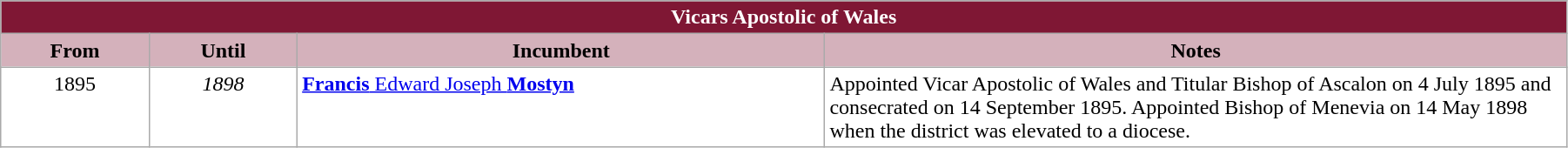<table class="wikitable" style="width:95%"; border="1">
<tr>
<th colspan="4" style="background-color: #7F1734; color: white;">Vicars Apostolic of Wales</th>
</tr>
<tr valign=center>
<th style="background-color:#D4B1BB" width="9%">From</th>
<th style="background-color:#D4B1BB" width="9%">Until</th>
<th style="background-color:#D4B1BB" width="32%">Incumbent</th>
<th style="background-color:#D4B1BB" width="45%">Notes</th>
</tr>
<tr valign=top bgcolor="white">
<td align="center">1895</td>
<td align="center"><em>1898</em></td>
<td><a href='#'><strong>Francis</strong> Edward Joseph <strong>Mostyn</strong></a></td>
<td>Appointed Vicar Apostolic of Wales and Titular Bishop of Ascalon on 4 July 1895 and consecrated on 14 September 1895. Appointed Bishop of Menevia on 14 May 1898 when the district was elevated to a diocese.</td>
</tr>
</table>
